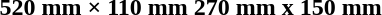<table>
<tr>
<th>520 mm × 110 mm</th>
<th>270 mm x 150 mm</th>
</tr>
<tr>
<td><br></td>
<td><br></td>
</tr>
</table>
